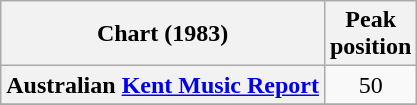<table class="wikitable sortable plainrowheaders">
<tr>
<th>Chart (1983)</th>
<th>Peak<br>position</th>
</tr>
<tr>
<th scope="row">Australian <a href='#'>Kent Music Report</a></th>
<td style="text-align:center;">50</td>
</tr>
<tr>
</tr>
</table>
